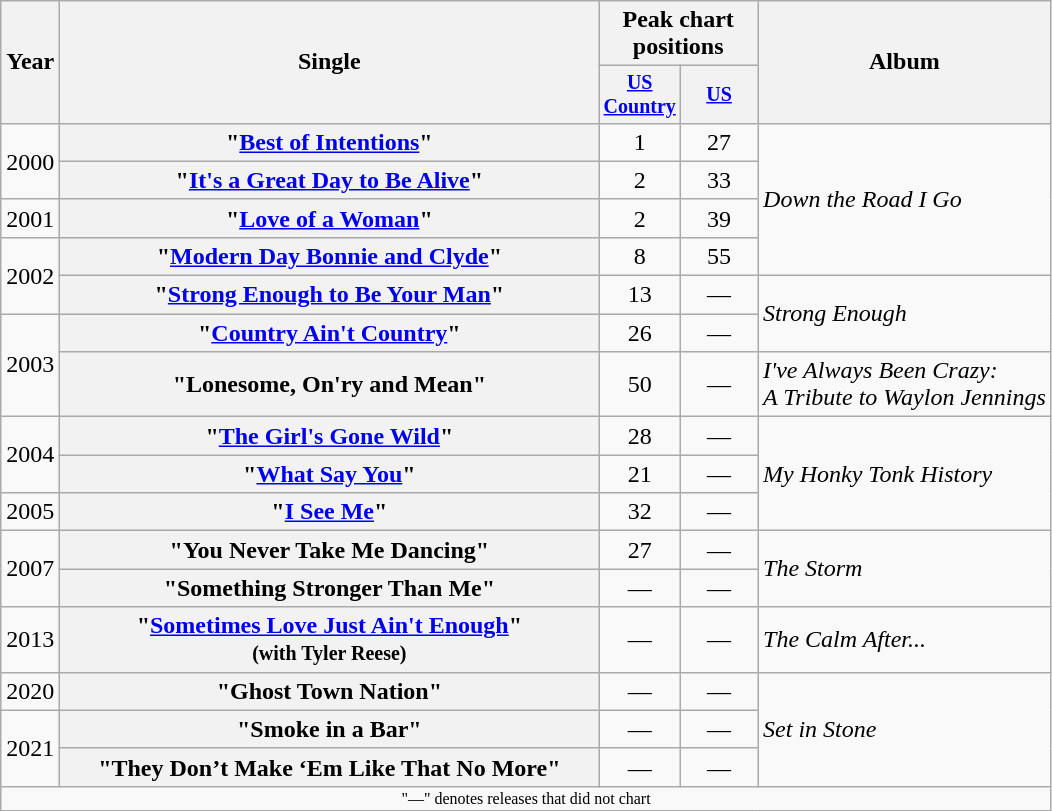<table class="wikitable plainrowheaders" style="text-align:center;">
<tr>
<th rowspan="2">Year</th>
<th rowspan="2" style="width:22em;">Single</th>
<th colspan="2">Peak chart<br>positions</th>
<th rowspan="2">Album</th>
</tr>
<tr style="font-size:smaller;">
<th style="width:45px;"><a href='#'>US Country</a><br></th>
<th style="width:45px;"><a href='#'>US</a><br></th>
</tr>
<tr>
<td rowspan="2">2000</td>
<th scope="row">"<a href='#'>Best of Intentions</a>"</th>
<td>1</td>
<td>27</td>
<td style="text-align:left;" rowspan="4"><em>Down the Road I Go</em></td>
</tr>
<tr>
<th scope="row">"<a href='#'>It's a Great Day to Be Alive</a>"</th>
<td>2</td>
<td>33</td>
</tr>
<tr>
<td>2001</td>
<th scope="row">"<a href='#'>Love of a Woman</a>"</th>
<td>2</td>
<td>39</td>
</tr>
<tr>
<td rowspan="2">2002</td>
<th scope="row">"<a href='#'>Modern Day Bonnie and Clyde</a>"</th>
<td>8</td>
<td>55</td>
</tr>
<tr>
<th scope="row">"<a href='#'>Strong Enough to Be Your Man</a>"</th>
<td>13</td>
<td>—</td>
<td style="text-align:left;" rowspan="2"><em>Strong Enough</em></td>
</tr>
<tr>
<td rowspan="2">2003</td>
<th scope="row">"<a href='#'>Country Ain't Country</a>"</th>
<td>26</td>
<td>—</td>
</tr>
<tr>
<th scope="row">"Lonesome, On'ry and Mean"</th>
<td>50</td>
<td>—</td>
<td style="text-align:left;"><em>I've Always Been Crazy:<br>A Tribute to Waylon Jennings</em></td>
</tr>
<tr>
<td rowspan="2">2004</td>
<th scope="row">"<a href='#'>The Girl's Gone Wild</a>"</th>
<td>28</td>
<td>—</td>
<td style="text-align:left;" rowspan="3"><em>My Honky Tonk History</em></td>
</tr>
<tr>
<th scope="row">"<a href='#'>What Say You</a>" </th>
<td>21</td>
<td>—</td>
</tr>
<tr>
<td>2005</td>
<th scope="row">"<a href='#'>I See Me</a>"</th>
<td>32</td>
<td>—</td>
</tr>
<tr>
<td rowspan="2">2007</td>
<th scope="row">"You Never Take Me Dancing"</th>
<td>27</td>
<td>—</td>
<td style="text-align:left;" rowspan="2"><em>The Storm</em></td>
</tr>
<tr>
<th scope="row">"Something Stronger Than Me"</th>
<td>—</td>
<td>—</td>
</tr>
<tr>
<td>2013</td>
<th scope="row">"<a href='#'>Sometimes Love Just Ain't Enough</a>"<br><small>(with Tyler Reese)</small></th>
<td>—</td>
<td>—</td>
<td style="text-align:left;"><em>The Calm After...</em></td>
</tr>
<tr>
<td>2020</td>
<th scope="row">"Ghost Town Nation"</th>
<td>—</td>
<td>—</td>
<td style="text-align:left;" rowspan="3"><em>Set in Stone</em></td>
</tr>
<tr>
<td rowspan="2">2021</td>
<th scope="row">"Smoke in a Bar"</th>
<td>—</td>
<td>—</td>
</tr>
<tr>
<th scope="row">"They Don’t Make ‘Em Like That No More"</th>
<td>—</td>
<td>—</td>
</tr>
<tr>
<td colspan="5" style="font-size:8pt;">"—" denotes releases that did not chart</td>
</tr>
</table>
